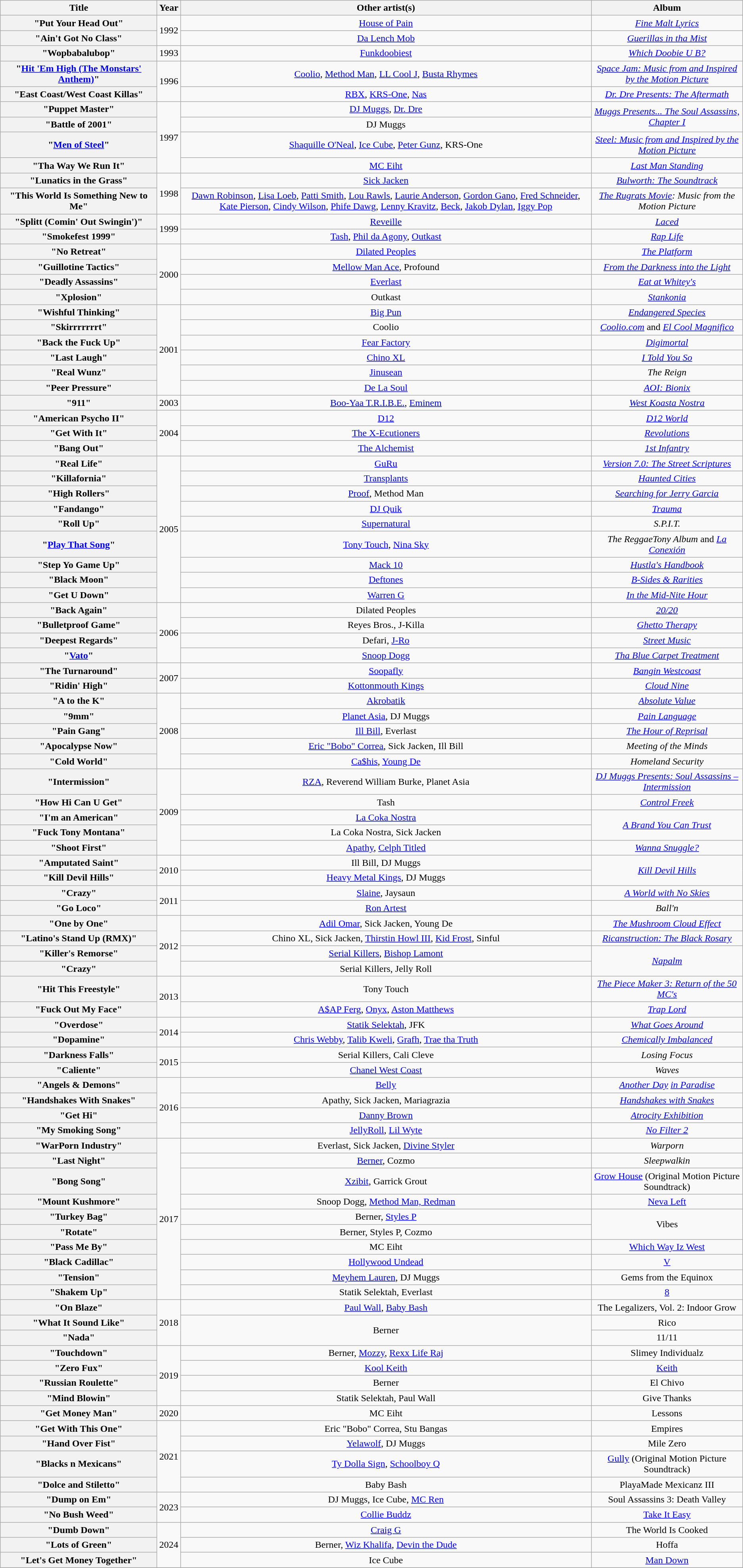<table class="wikitable plainrowheaders" style="text-align:center;">
<tr>
<th scope="col" style="width:16em;">Title</th>
<th scope="col">Year</th>
<th scope="col">Other artist(s)</th>
<th scope="col">Album</th>
</tr>
<tr>
<th scope="row">"Put Your Head Out"</th>
<td rowspan="2">1992</td>
<td><a href='#'>House of Pain</a></td>
<td><em><a href='#'>Fine Malt Lyrics</a></em></td>
</tr>
<tr>
<th scope="row">"Ain't Got No Class"</th>
<td><a href='#'>Da Lench Mob</a></td>
<td><em><a href='#'>Guerillas in tha Mist</a></em></td>
</tr>
<tr>
<th scope="row">"Wopbabalubop"</th>
<td>1993</td>
<td><a href='#'>Funkdoobiest</a></td>
<td><em><a href='#'>Which Doobie U B?</a></em></td>
</tr>
<tr>
<th scope="row">"<a href='#'>Hit 'Em High (The Monstars' Anthem)</a>"</th>
<td rowspan="2">1996</td>
<td><a href='#'>Coolio</a>, <a href='#'>Method Man</a>, <a href='#'>LL Cool J</a>, <a href='#'>Busta Rhymes</a></td>
<td><em><a href='#'>Space Jam: Music from and Inspired by the Motion Picture</a></em></td>
</tr>
<tr>
<th scope="row">"East Coast/West Coast Killas"</th>
<td><a href='#'>RBX</a>, <a href='#'>KRS-One</a>, <a href='#'>Nas</a></td>
<td><em><a href='#'>Dr. Dre Presents: The Aftermath</a></em></td>
</tr>
<tr>
<th scope="row">"Puppet Master"</th>
<td rowspan="4">1997</td>
<td><a href='#'>DJ Muggs</a>, <a href='#'>Dr. Dre</a></td>
<td rowspan="2"><em><a href='#'>Muggs Presents... The Soul Assassins, Chapter I</a></em></td>
</tr>
<tr>
<th scope="row">"Battle of 2001"</th>
<td>DJ Muggs</td>
</tr>
<tr>
<th scope="row">"<a href='#'>Men of Steel</a>"</th>
<td><a href='#'>Shaquille O'Neal</a>, <a href='#'>Ice Cube</a>, <a href='#'>Peter Gunz</a>, KRS-One</td>
<td><em><a href='#'>Steel: Music from and Inspired by the Motion Picture</a></em></td>
</tr>
<tr>
<th scope="row">"Tha Way We Run It"</th>
<td><a href='#'>MC Eiht</a></td>
<td><em><a href='#'>Last Man Standing</a></em></td>
</tr>
<tr>
<th scope="row">"Lunatics in the Grass"</th>
<td rowspan="2">1998</td>
<td><a href='#'>Sick Jacken</a></td>
<td><em><a href='#'>Bulworth: The Soundtrack</a></em></td>
</tr>
<tr>
<th scope="row">"This World Is Something New to Me"</th>
<td><a href='#'>Dawn Robinson</a>, <a href='#'>Lisa Loeb</a>, <a href='#'>Patti Smith</a>, <a href='#'>Lou Rawls</a>, <a href='#'>Laurie Anderson</a>, <a href='#'>Gordon Gano</a>, <a href='#'>Fred Schneider</a>, <a href='#'>Kate Pierson</a>, <a href='#'>Cindy Wilson</a>, <a href='#'>Phife Dawg</a>, <a href='#'>Lenny Kravitz</a>, <a href='#'>Beck</a>, <a href='#'>Jakob Dylan</a>, <a href='#'>Iggy Pop</a></td>
<td><em><a href='#'>The Rugrats Movie</a>: Music from the Motion Picture</em></td>
</tr>
<tr>
<th scope="row">"Splitt (Comin' Out Swingin')"</th>
<td rowspan="2">1999</td>
<td><a href='#'>Reveille</a></td>
<td><em><a href='#'>Laced</a></em></td>
</tr>
<tr>
<th scope="row">"Smokefest 1999"</th>
<td><a href='#'>Tash</a>, <a href='#'>Phil da Agony</a>, <a href='#'>Outkast</a></td>
<td><em><a href='#'>Rap Life</a></em></td>
</tr>
<tr>
<th scope="row">"No Retreat"</th>
<td rowspan="4">2000</td>
<td><a href='#'>Dilated Peoples</a></td>
<td><em><a href='#'>The Platform</a></em></td>
</tr>
<tr>
<th scope="row">"Guillotine Tactics"</th>
<td><a href='#'>Mellow Man Ace</a>, Profound</td>
<td><em><a href='#'>From the Darkness into the Light</a></em></td>
</tr>
<tr>
<th scope="row">"Deadly Assassins"</th>
<td><a href='#'>Everlast</a></td>
<td><em><a href='#'>Eat at Whitey's</a></em></td>
</tr>
<tr>
<th scope="row">"Xplosion"</th>
<td>Outkast</td>
<td><em><a href='#'>Stankonia</a></em></td>
</tr>
<tr>
<th scope="row">"Wishful Thinking"</th>
<td rowspan="6">2001</td>
<td><a href='#'>Big Pun</a></td>
<td><em><a href='#'>Endangered Species</a></em></td>
</tr>
<tr>
<th scope="row">"Skirrrrrrrt"</th>
<td>Coolio</td>
<td><em><a href='#'>Coolio.com</a></em> and <em><a href='#'>El Cool Magnifico</a></em></td>
</tr>
<tr>
<th scope="row">"Back the Fuck Up"</th>
<td><a href='#'>Fear Factory</a></td>
<td><em><a href='#'>Digimortal</a></em></td>
</tr>
<tr>
<th scope="row">"Last Laugh"</th>
<td><a href='#'>Chino XL</a></td>
<td><em><a href='#'>I Told You So</a></em></td>
</tr>
<tr>
<th scope="row">"Real Wunz"</th>
<td><a href='#'>Jinusean</a></td>
<td><em>The Reign</em></td>
</tr>
<tr>
<th scope="row">"Peer Pressure"</th>
<td><a href='#'>De La Soul</a></td>
<td><em><a href='#'>AOI: Bionix</a></em></td>
</tr>
<tr>
<th scope="row">"911"</th>
<td>2003</td>
<td><a href='#'>Boo-Yaa T.R.I.B.E.</a>, <a href='#'>Eminem</a></td>
<td><em><a href='#'>West Koasta Nostra</a></em></td>
</tr>
<tr>
<th scope="row">"American Psycho II"</th>
<td rowspan="3">2004</td>
<td><a href='#'>D12</a></td>
<td><em><a href='#'>D12 World</a></em></td>
</tr>
<tr>
<th scope="row">"Get With It"</th>
<td><a href='#'>The X-Ecutioners</a></td>
<td><em><a href='#'>Revolutions</a></em></td>
</tr>
<tr>
<th scope="row">"Bang Out"</th>
<td><a href='#'>The Alchemist</a></td>
<td><em><a href='#'>1st Infantry</a></em></td>
</tr>
<tr>
<th scope="row">"Real Life"</th>
<td rowspan="9">2005</td>
<td><a href='#'>GuRu</a></td>
<td><em><a href='#'>Version 7.0: The Street Scriptures</a></em></td>
</tr>
<tr>
<th scope="row">"Killafornia"</th>
<td><a href='#'>Transplants</a></td>
<td><em><a href='#'>Haunted Cities</a></em></td>
</tr>
<tr>
<th scope="row">"High Rollers"</th>
<td><a href='#'>Proof</a>, Method Man</td>
<td><em><a href='#'>Searching for Jerry Garcia</a></em></td>
</tr>
<tr>
<th scope="row">"Fandango"</th>
<td><a href='#'>DJ Quik</a></td>
<td><em><a href='#'>Trauma</a></em></td>
</tr>
<tr>
<th scope="row">"Roll Up"</th>
<td><a href='#'>Supernatural</a></td>
<td><em>S.P.I.T.</em></td>
</tr>
<tr>
<th scope="row">"<a href='#'>Play That Song</a>"</th>
<td><a href='#'>Tony Touch</a>, <a href='#'>Nina Sky</a></td>
<td><em>The ReggaeTony Album</em> and <em><a href='#'>La Conexión</a></em></td>
</tr>
<tr>
<th scope="row">"Step Yo Game Up"</th>
<td><a href='#'>Mack 10</a></td>
<td><em><a href='#'>Hustla's Handbook</a></em></td>
</tr>
<tr>
<th scope="row">"Black Moon"</th>
<td><a href='#'>Deftones</a></td>
<td><em><a href='#'>B-Sides & Rarities</a></em></td>
</tr>
<tr>
<th scope="row">"Get U Down"</th>
<td><a href='#'>Warren G</a></td>
<td><em><a href='#'>In the Mid-Nite Hour</a></em></td>
</tr>
<tr>
<th scope="row">"Back Again"</th>
<td rowspan="4">2006</td>
<td>Dilated Peoples</td>
<td><em><a href='#'>20/20</a></em></td>
</tr>
<tr>
<th scope="row">"Bulletproof Game"</th>
<td>Reyes Bros., J-Killa</td>
<td><em><a href='#'>Ghetto Therapy</a></em></td>
</tr>
<tr>
<th scope="row">"Deepest Regards"</th>
<td>Defari, <a href='#'>J-Ro</a></td>
<td><em><a href='#'>Street Music</a></em></td>
</tr>
<tr>
<th scope="row">"<a href='#'>Vato</a>"</th>
<td><a href='#'>Snoop Dogg</a></td>
<td><em><a href='#'>Tha Blue Carpet Treatment</a></em></td>
</tr>
<tr>
<th scope="row">"The Turnaround"</th>
<td rowspan="2">2007</td>
<td><a href='#'>Soopafly</a></td>
<td><em><a href='#'>Bangin Westcoast</a></em></td>
</tr>
<tr>
<th scope="row">"Ridin' High"</th>
<td><a href='#'>Kottonmouth Kings</a></td>
<td><em><a href='#'>Cloud Nine</a></em></td>
</tr>
<tr>
<th scope="row">"A to the K"</th>
<td rowspan="5">2008</td>
<td><a href='#'>Akrobatik</a></td>
<td><em><a href='#'>Absolute Value</a></em></td>
</tr>
<tr>
<th scope="row">"9mm"</th>
<td><a href='#'>Planet Asia</a>, DJ Muggs</td>
<td><em><a href='#'>Pain Language</a></em></td>
</tr>
<tr>
<th scope="row">"Pain Gang"</th>
<td><a href='#'>Ill Bill</a>, Everlast</td>
<td><em><a href='#'>The Hour of Reprisal</a></em></td>
</tr>
<tr>
<th scope="row">"Apocalypse Now"</th>
<td><a href='#'>Eric "Bobo" Correa</a>, Sick Jacken, Ill Bill</td>
<td><em>Meeting of the Minds</em></td>
</tr>
<tr>
<th scope="row">"Cold World"</th>
<td><a href='#'>Ca$his</a>, <a href='#'>Young De</a></td>
<td><em>Homeland Security</em></td>
</tr>
<tr>
<th scope="row">"Intermission"</th>
<td rowspan="5">2009</td>
<td><a href='#'>RZA</a>, Reverend William Burke, Planet Asia</td>
<td><em><a href='#'>DJ Muggs Presents: Soul Assassins – Intermission</a></em></td>
</tr>
<tr>
<th scope="row">"How Hi Can U Get"</th>
<td>Tash</td>
<td><em><a href='#'>Control Freek</a></em></td>
</tr>
<tr>
<th scope="row">"I'm an American"</th>
<td><a href='#'>La Coka Nostra</a></td>
<td rowspan="2"><em><a href='#'>A Brand You Can Trust</a></em></td>
</tr>
<tr>
<th scope="row">"Fuck Tony Montana"</th>
<td>La Coka Nostra, Sick Jacken</td>
</tr>
<tr>
<th scope="row">"Shoot First"</th>
<td><a href='#'>Apathy</a>, <a href='#'>Celph Titled</a></td>
<td><em><a href='#'>Wanna Snuggle?</a></em></td>
</tr>
<tr>
<th scope="row">"Amputated Saint"</th>
<td rowspan="2">2010</td>
<td>Ill Bill, DJ Muggs</td>
<td rowspan="2"><em><a href='#'>Kill Devil Hills</a></em></td>
</tr>
<tr>
<th scope="row">"Kill Devil Hills"</th>
<td><a href='#'>Heavy Metal Kings</a>, DJ Muggs</td>
</tr>
<tr>
<th scope="row">"Crazy"</th>
<td rowspan="2">2011</td>
<td><a href='#'>Slaine</a>, Jaysaun</td>
<td><em><a href='#'>A World with No Skies</a></em></td>
</tr>
<tr>
<th scope="row">"Go Loco"</th>
<td><a href='#'>Ron Artest</a></td>
<td><em>Ball'n</em></td>
</tr>
<tr>
<th scope="row">"One by One"</th>
<td rowspan="4">2012</td>
<td><a href='#'>Adil Omar</a>, Sick Jacken, Young De</td>
<td><em><a href='#'>The Mushroom Cloud Effect</a></em></td>
</tr>
<tr>
<th scope="row">"Latino's Stand Up (RMX)"</th>
<td>Chino XL, Sick Jacken, <a href='#'>Thirstin Howl III</a>, <a href='#'>Kid Frost</a>, Sinful</td>
<td><em><a href='#'>Ricanstruction: The Black Rosary</a></em></td>
</tr>
<tr>
<th scope="row">"Killer's Remorse"</th>
<td><a href='#'>Serial Killers</a>, <a href='#'>Bishop Lamont</a></td>
<td rowspan="2"><em><a href='#'>Napalm</a></em></td>
</tr>
<tr>
<th scope="row">"Crazy"</th>
<td>Serial Killers, Jelly Roll</td>
</tr>
<tr>
<th scope="row">"Hit This Freestyle"</th>
<td rowspan="2">2013</td>
<td>Tony Touch</td>
<td><em><a href='#'>The Piece Maker 3: Return of the 50 MC's</a></em></td>
</tr>
<tr>
<th scope="row">"Fuck Out My Face"</th>
<td><a href='#'>A$AP Ferg</a>, <a href='#'>Onyx</a>, <a href='#'>Aston Matthews</a></td>
<td><em><a href='#'>Trap Lord</a></em></td>
</tr>
<tr>
<th scope="row">"Overdose"</th>
<td rowspan="2">2014</td>
<td><a href='#'>Statik Selektah</a>, JFK</td>
<td><em><a href='#'>What Goes Around</a></em></td>
</tr>
<tr>
<th scope="row">"Dopamine"</th>
<td><a href='#'>Chris Webby</a>, <a href='#'>Talib Kweli</a>, <a href='#'>Grafh</a>, <a href='#'>Trae tha Truth</a></td>
<td><em><a href='#'>Chemically Imbalanced</a></em></td>
</tr>
<tr>
<th scope="row">"Darkness Falls"</th>
<td rowspan="2">2015</td>
<td>Serial Killers, Cali Cleve</td>
<td><em>Losing Focus</em></td>
</tr>
<tr>
<th scope="row">"Caliente"</th>
<td><a href='#'>Chanel West Coast</a></td>
<td><em>Waves</em></td>
</tr>
<tr>
<th scope="row">"Angels & Demons"</th>
<td rowspan="4">2016</td>
<td><a href='#'>Belly</a></td>
<td><em><a href='#'>Another Day</a></em> <em><a href='#'>in Paradise</a></em></td>
</tr>
<tr>
<th scope="row">"Handshakes With Snakes"</th>
<td>Apathy, Sick Jacken, Mariagrazia</td>
<td><em><a href='#'>Handshakes with Snakes</a></em></td>
</tr>
<tr>
<th scope="row">"Get Hi"</th>
<td><a href='#'>Danny Brown</a></td>
<td><em><a href='#'>Atrocity Exhibition</a></em></td>
</tr>
<tr>
<th scope="row">"My Smoking Song"</th>
<td><a href='#'>JellyRoll</a>, <a href='#'>Lil Wyte</a></td>
<td><em><a href='#'>No Filter 2</a></em></td>
</tr>
<tr>
<th scope="row">"WarPorn Industry"</th>
<td rowspan="10">2017</td>
<td>Everlast, Sick Jacken, <a href='#'>Divine Styler</a></td>
<td><em>Warporn</em></td>
</tr>
<tr>
<th scope="row">"Last Night"</th>
<td><a href='#'>Berner</a>, Cozmo</td>
<td><em>Sleepwalkin<strong></td>
</tr>
<tr>
<th scope="row">"Bong Song"</th>
<td><a href='#'>Xzibit</a>, Garrick Grout</td>
<td></em><a href='#'>Grow House</a> (Original Motion Picture Soundtrack)<em></td>
</tr>
<tr>
<th scope="row">"Mount Kushmore"</th>
<td>Snoop Dogg, <a href='#'>Method Man, Redman</a></td>
<td></em><a href='#'>Neva Left</a><em></td>
</tr>
<tr>
<th scope="row">"Turkey Bag"</th>
<td>Berner, <a href='#'>Styles P</a></td>
<td rowspan="2"></em>Vibes<em></td>
</tr>
<tr>
<th scope="row">"Rotate"</th>
<td>Berner, Styles P, Cozmo</td>
</tr>
<tr>
<th scope="row">"Pass Me By"</th>
<td>MC Eiht</td>
<td></em><a href='#'>Which Way Iz West</a><em></td>
</tr>
<tr>
<th scope="row">"Black Cadillac"</th>
<td><a href='#'>Hollywood Undead</a></td>
<td></em><a href='#'>V</a><em></td>
</tr>
<tr>
<th scope="row">"Tension"</th>
<td><a href='#'>Meyhem Lauren</a>, DJ Muggs</td>
<td></em>Gems from the Equinox<em></td>
</tr>
<tr>
<th scope="row">"Shakem Up"</th>
<td>Statik Selektah, Everlast</td>
<td></em><a href='#'>8</a><em></td>
</tr>
<tr>
<th scope="row">"On Blaze"</th>
<td rowspan="3">2018</td>
<td><a href='#'>Paul Wall</a>, <a href='#'>Baby Bash</a></td>
<td></em>The Legalizers, Vol. 2: Indoor Grow<em></td>
</tr>
<tr>
<th scope="row">"What It Sound Like"</th>
<td rowspan="2">Berner</td>
<td></em>Rico<em></td>
</tr>
<tr>
<th scope="row">"Nada"</th>
<td></em>11/11<em></td>
</tr>
<tr>
<th scope="row">"Touchdown"</th>
<td rowspan="4">2019</td>
<td>Berner, <a href='#'>Mozzy</a>, <a href='#'>Rexx Life Raj</a></td>
<td></em>Slimey Individualz<em></td>
</tr>
<tr>
<th scope="row">"Zero Fux"</th>
<td><a href='#'>Kool Keith</a></td>
<td></em><a href='#'>Keith</a><em></td>
</tr>
<tr>
<th scope="row">"Russian Roulette"</th>
<td>Berner</td>
<td></em>El Chivo<em></td>
</tr>
<tr>
<th scope="row">"Mind Blowin"</th>
<td>Statik Selektah, Paul Wall</td>
<td></em>Give Thanks<em></td>
</tr>
<tr>
<th scope="row">"Get Money Man"</th>
<td>2020</td>
<td>MC Eiht</td>
<td></em>Lessons<em></td>
</tr>
<tr>
<th scope="row">"Get With This One"</th>
<td rowspan="4">2021</td>
<td>Eric "Bobo" Correa, Stu Bangas</td>
<td></em>Empires<em></td>
</tr>
<tr>
<th scope="row">"Hand Over Fist"</th>
<td><a href='#'>Yelawolf</a>, DJ Muggs</td>
<td></em>Mile Zero<em></td>
</tr>
<tr>
<th scope="row">"Blacks n Mexicans"</th>
<td><a href='#'>Ty Dolla Sign</a>, <a href='#'>Schoolboy Q</a></td>
<td></em><a href='#'>Gully</a> (Original Motion Picture Soundtrack)<em></td>
</tr>
<tr>
<th scope="row">"Dolce and Stiletto"</th>
<td>Baby Bash</td>
<td></em>PlayaMade Mexicanz III<em></td>
</tr>
<tr>
<th scope="row">"Dump on Em"</th>
<td rowspan="2">2023</td>
<td>DJ Muggs, Ice Cube, <a href='#'>MC Ren</a></td>
<td></em>Soul Assassins 3: Death Valley<em></td>
</tr>
<tr>
<th scope="row">"No Bush Weed"</th>
<td><a href='#'>Collie Buddz</a></td>
<td></em><a href='#'>Take It Easy</a><em></td>
</tr>
<tr>
<th scope="row">"Dumb Down"</th>
<td rowspan="3">2024</td>
<td><a href='#'>Craig G</a></td>
<td></em>The World Is Cooked<em></td>
</tr>
<tr>
<th scope="row">"Lots of Green"</th>
<td>Berner, <a href='#'>Wiz Khalifa</a>, <a href='#'>Devin the Dude</a></td>
<td></em>Hoffa<em></td>
</tr>
<tr>
<th scope="row">"Let's Get Money Together"</th>
<td>Ice Cube</td>
<td></em><a href='#'>Man Down</a><em></td>
</tr>
<tr>
</tr>
</table>
